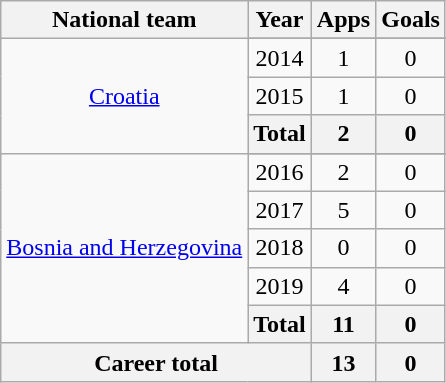<table class="wikitable" style="text-align:center">
<tr>
<th>National team</th>
<th>Year</th>
<th>Apps</th>
<th>Goals</th>
</tr>
<tr>
<td rowspan=4><a href='#'>Croatia</a></td>
</tr>
<tr>
<td>2014</td>
<td>1</td>
<td>0</td>
</tr>
<tr>
<td>2015</td>
<td>1</td>
<td>0</td>
</tr>
<tr>
<th>Total</th>
<th>2</th>
<th>0</th>
</tr>
<tr>
<td rowspan=6><a href='#'>Bosnia and Herzegovina</a></td>
</tr>
<tr>
<td>2016</td>
<td>2</td>
<td>0</td>
</tr>
<tr>
<td>2017</td>
<td>5</td>
<td>0</td>
</tr>
<tr>
<td>2018</td>
<td>0</td>
<td>0</td>
</tr>
<tr>
<td>2019</td>
<td>4</td>
<td>0</td>
</tr>
<tr>
<th>Total</th>
<th>11</th>
<th>0</th>
</tr>
<tr>
<th colspan=2>Career total</th>
<th>13</th>
<th>0</th>
</tr>
</table>
